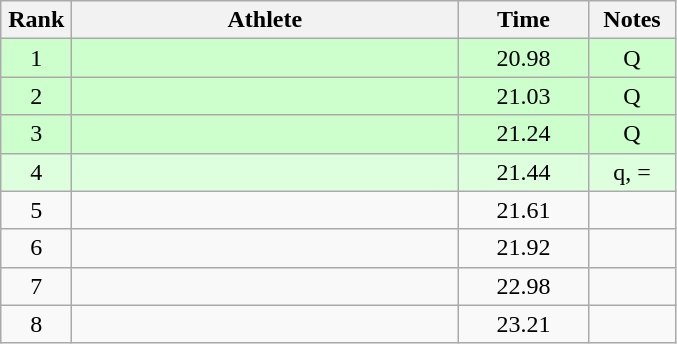<table class="wikitable" style="text-align:center">
<tr>
<th width=40>Rank</th>
<th width=250>Athlete</th>
<th width=80>Time</th>
<th width=50>Notes</th>
</tr>
<tr bgcolor=ccffcc>
<td>1</td>
<td align=left></td>
<td>20.98</td>
<td>Q</td>
</tr>
<tr bgcolor=ccffcc>
<td>2</td>
<td align=left></td>
<td>21.03</td>
<td>Q</td>
</tr>
<tr bgcolor=ccffcc>
<td>3</td>
<td align=left></td>
<td>21.24</td>
<td>Q</td>
</tr>
<tr bgcolor=ddffdd>
<td>4</td>
<td align=left></td>
<td>21.44</td>
<td>q, =</td>
</tr>
<tr>
<td>5</td>
<td align=left></td>
<td>21.61</td>
<td></td>
</tr>
<tr>
<td>6</td>
<td align=left></td>
<td>21.92</td>
<td></td>
</tr>
<tr>
<td>7</td>
<td align=left></td>
<td>22.98</td>
<td></td>
</tr>
<tr>
<td>8</td>
<td align=left></td>
<td>23.21</td>
<td></td>
</tr>
</table>
